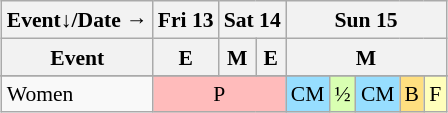<table class="wikitable" style="margin:0.5em auto; font-size:90%; line-height:1.25em;">
<tr>
<th>Event↓/Date →</th>
<th>Fri 13</th>
<th colspan=2>Sat 14</th>
<th colspan="5">Sun 15</th>
</tr>
<tr>
<th>Event</th>
<th>E</th>
<th>M</th>
<th>E</th>
<th colspan="5">M</th>
</tr>
<tr>
</tr>
<tr style="text-align:center;">
<td style="text-align:left;">Women</td>
<td style="background-color:#FFBBBB;" colspan=3>P</td>
<td style="background-color:#97DEFF;">CM</td>
<td style="background-color:#D9FFB2;">½</td>
<td style="background-color:#97DEFF;">CM</td>
<td style="background-color:#FFDF80;">B</td>
<td style="background-color:#FFFFBB;">F</td>
</tr>
</table>
